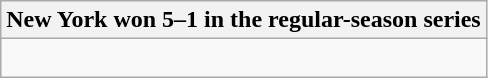<table class="wikitable collapsible collapsed">
<tr>
<th>New York won 5–1 in the regular-season series</th>
</tr>
<tr>
<td><br>




</td>
</tr>
</table>
